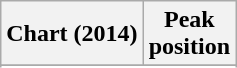<table class="wikitable sortable plainrowheaders" style="text-align:center">
<tr>
<th scope="col">Chart (2014)</th>
<th scope="col">Peak<br>position</th>
</tr>
<tr>
</tr>
<tr>
</tr>
</table>
